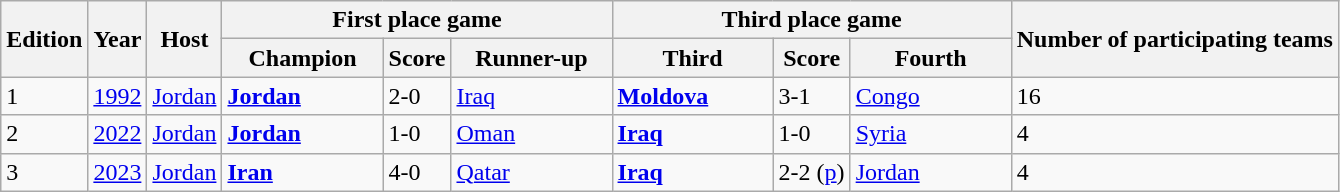<table class="wikitable sortable">
<tr>
<th rowspan="2">Edition</th>
<th rowspan="2">Year</th>
<th rowspan="2">Host</th>
<th colspan="3">First place game</th>
<th colspan="3">Third place game</th>
<th rowspan="2">Number of participating  teams</th>
</tr>
<tr>
<th width="100px">Champion</th>
<th width="">Score</th>
<th width="100px">Runner-up</th>
<th width="100px">Third</th>
<th width="">Score</th>
<th width="100px">Fourth</th>
</tr>
<tr>
<td>1</td>
<td><a href='#'>1992</a></td>
<td align="left"><a href='#'>Jordan</a></td>
<td><a href='#'><strong>Jordan</strong></a></td>
<td>2-0</td>
<td><a href='#'>Iraq</a></td>
<td><strong><a href='#'>Moldova</a></strong></td>
<td>3-1</td>
<td><a href='#'>Congo</a></td>
<td>16</td>
</tr>
<tr>
<td>2</td>
<td><a href='#'>2022</a></td>
<td align="left"><a href='#'>Jordan</a></td>
<td><a href='#'><strong>Jordan</strong></a></td>
<td>1-0</td>
<td><a href='#'>Oman</a></td>
<td><a href='#'><strong>Iraq</strong></a></td>
<td>1-0</td>
<td><a href='#'>Syria</a></td>
<td>4</td>
</tr>
<tr>
<td>3</td>
<td><a href='#'>2023</a></td>
<td><a href='#'>Jordan</a></td>
<td><strong><a href='#'>Iran</a></strong></td>
<td>4-0</td>
<td><a href='#'>Qatar</a></td>
<td><strong><a href='#'>Iraq</a></strong></td>
<td>2-2 (<a href='#'>p</a>)</td>
<td><a href='#'>Jordan</a></td>
<td>4</td>
</tr>
</table>
